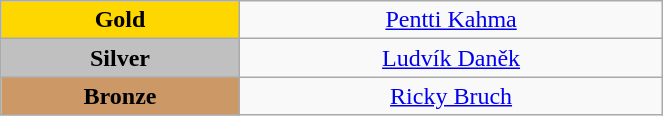<table class="wikitable" style="text-align:center; " width="35%">
<tr>
<td bgcolor="gold"><strong>Gold</strong></td>
<td><a href='#'>Pentti Kahma</a><br>  <small><em></em></small></td>
</tr>
<tr>
<td bgcolor="silver"><strong>Silver</strong></td>
<td><a href='#'>Ludvík Daněk</a><br>  <small><em></em></small></td>
</tr>
<tr>
<td bgcolor="CC9966"><strong>Bronze</strong></td>
<td><a href='#'>Ricky Bruch</a><br>  <small><em></em></small></td>
</tr>
</table>
